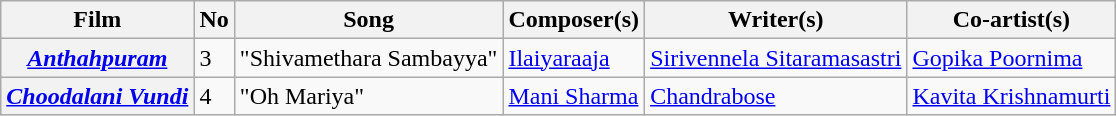<table class="wikitable">
<tr>
<th>Film</th>
<th>No</th>
<th>Song</th>
<th>Composer(s)</th>
<th>Writer(s)</th>
<th>Co-artist(s)</th>
</tr>
<tr>
<th><em><a href='#'>Anthahpuram</a></em></th>
<td>3</td>
<td>"Shivamethara Sambayya"</td>
<td><a href='#'>Ilaiyaraaja</a></td>
<td><a href='#'>Sirivennela Sitaramasastri</a></td>
<td><a href='#'>Gopika Poornima</a></td>
</tr>
<tr>
<th><em><a href='#'>Choodalani Vundi</a></em></th>
<td>4</td>
<td>"Oh Mariya"</td>
<td><a href='#'>Mani Sharma</a></td>
<td><a href='#'>Chandrabose</a></td>
<td><a href='#'>Kavita Krishnamurti</a></td>
</tr>
</table>
